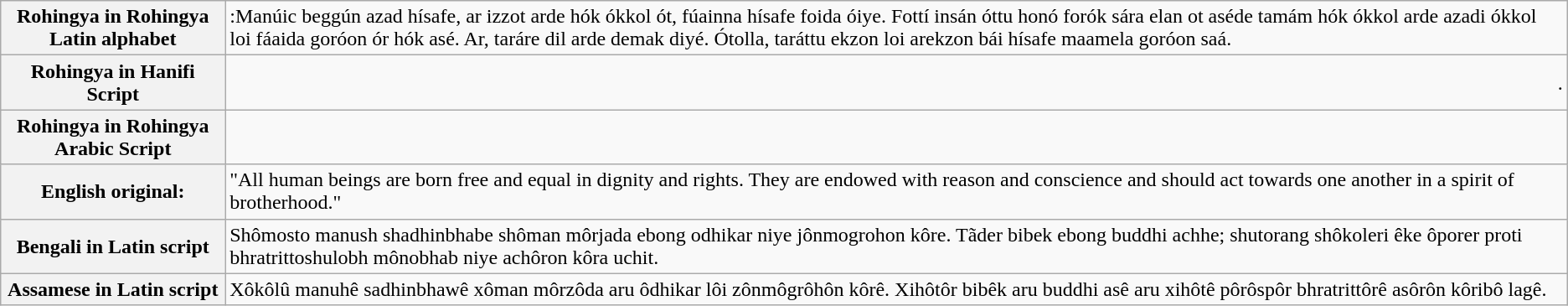<table class="wikitable">
<tr>
<th><strong>Rohingya in Rohingya Latin alphabet</strong></th>
<td>:Manúic beggún azad hísafe, ar izzot arde hók ókkol ót, fúainna hísafe foida óiye. Fottí insán óttu honó forók sára elan ot aséde tamám hók ókkol arde azadi ókkol loi fáaida goróon ór hók asé. Ar, taráre dil arde demak diyé. Ótolla, taráttu ekzon loi arekzon bái hísafe maamela goróon saá.</td>
</tr>
<tr>
<th><strong>Rohingya in Hanifi Script</strong></th>
<td dir="rtl">.</td>
</tr>
<tr>
<th><strong>Rohingya in Rohingya Arabic Script</strong></th>
<td dir="rtl"><span></span></td>
</tr>
<tr>
<th><strong>English original:</strong></th>
<td>"All human beings are born free and equal in dignity and rights. They are endowed with reason and conscience and should act towards one another in a spirit of brotherhood."</td>
</tr>
<tr>
<th><strong>Bengali in Latin script</strong></th>
<td>Shômosto manush shadhinbhabe shôman môrjada ebong odhikar niye jônmogrohon kôre. Tãder bibek ebong buddhi achhe; shutorang shôkoleri êke ôporer proti bhratrittoshulobh mônobhab niye achôron kôra uchit.</td>
</tr>
<tr>
<th><strong>Assamese in Latin script</strong></th>
<td>Xôkôlû manuhê sadhinbhawê xôman môrzôda aru ôdhikar lôi zônmôgrôhôn kôrê. Xihôtôr bibêk aru buddhi asê aru xihôtê pôrôspôr bhratrittôrê asôrôn kôribô lagê.</td>
</tr>
</table>
